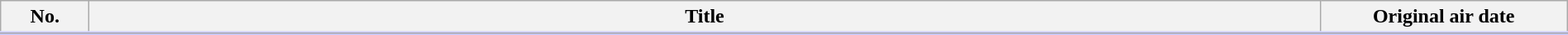<table class="wikitable" style="width:100%; margin:auto; background:#FFF;">
<tr style="border-bottom: 3px solid #CCF;">
<th style="width:4em;">No.</th>
<th>Title</th>
<th style="width:12em;">Original air date</th>
</tr>
<tr>
</tr>
</table>
